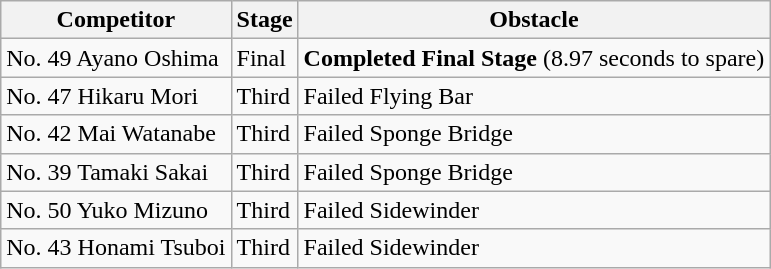<table class="wikitable">
<tr>
<th>Competitor</th>
<th>Stage</th>
<th>Obstacle</th>
</tr>
<tr>
<td>No. 49 Ayano Oshima</td>
<td>Final</td>
<td><strong>Completed Final Stage</strong> (8.97 seconds to spare)</td>
</tr>
<tr>
<td>No. 47 Hikaru Mori</td>
<td>Third</td>
<td>Failed Flying Bar</td>
</tr>
<tr>
<td>No. 42 Mai Watanabe</td>
<td>Third</td>
<td>Failed Sponge Bridge</td>
</tr>
<tr>
<td>No. 39 Tamaki Sakai</td>
<td>Third</td>
<td>Failed Sponge Bridge</td>
</tr>
<tr>
<td>No. 50 Yuko Mizuno</td>
<td>Third</td>
<td>Failed Sidewinder</td>
</tr>
<tr>
<td>No. 43 Honami Tsuboi</td>
<td>Third</td>
<td>Failed Sidewinder</td>
</tr>
</table>
